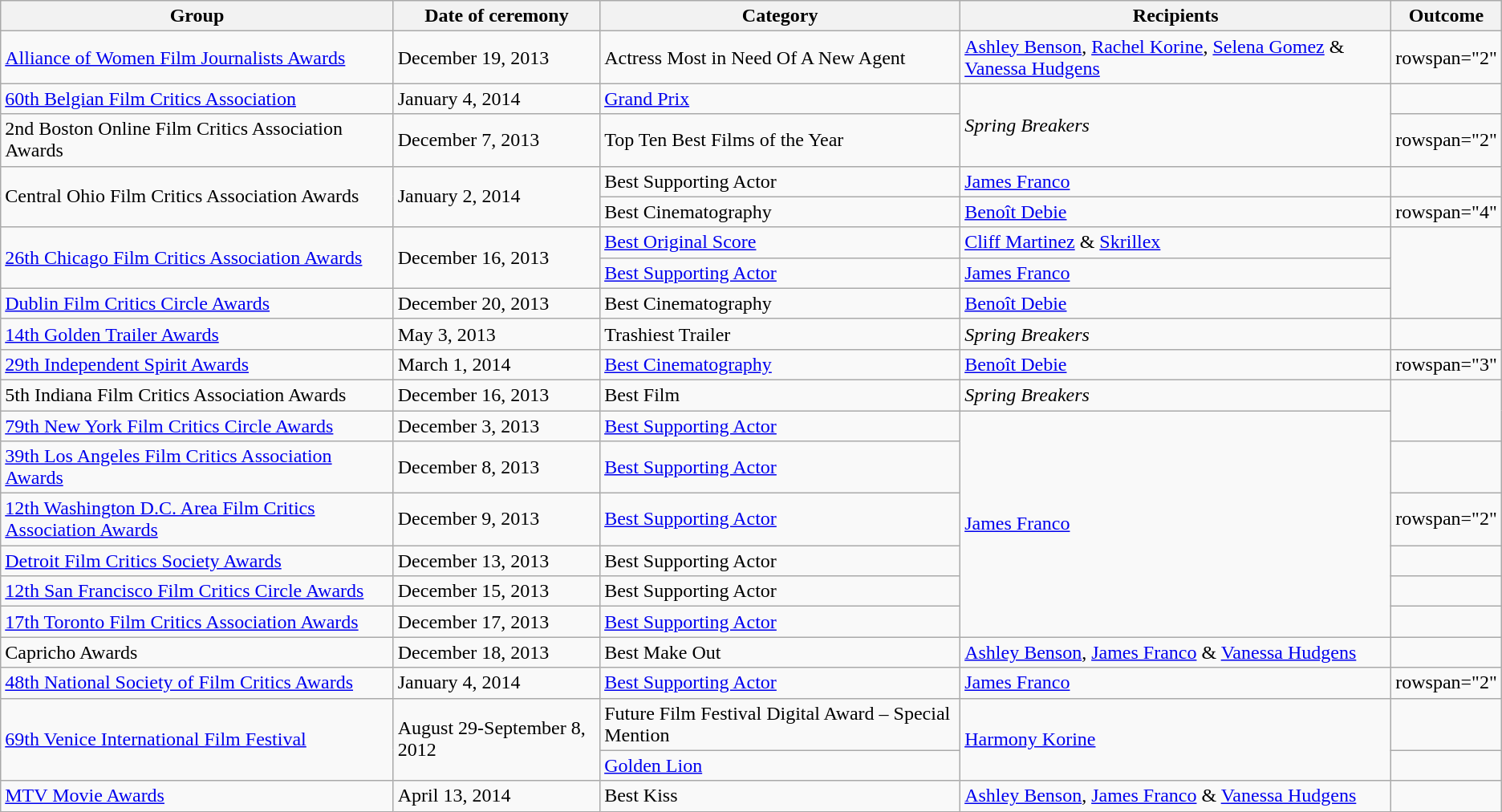<table class="wikitable">
<tr>
<th>Group</th>
<th>Date of ceremony</th>
<th>Category</th>
<th>Recipients</th>
<th>Outcome</th>
</tr>
<tr>
<td><a href='#'>Alliance of Women Film Journalists Awards</a></td>
<td>December 19, 2013</td>
<td>Actress Most in Need Of A New Agent</td>
<td><a href='#'>Ashley Benson</a>, <a href='#'>Rachel Korine</a>, <a href='#'>Selena Gomez</a> & <a href='#'>Vanessa Hudgens</a></td>
<td>rowspan="2" </td>
</tr>
<tr>
<td><a href='#'>60th Belgian Film Critics Association</a></td>
<td>January 4, 2014</td>
<td><a href='#'>Grand Prix</a></td>
<td rowspan="2"><em>Spring Breakers</em></td>
</tr>
<tr>
<td>2nd Boston Online Film Critics Association Awards</td>
<td>December 7, 2013</td>
<td>Top Ten Best Films of the Year</td>
<td>rowspan="2" </td>
</tr>
<tr>
<td rowspan="2">Central Ohio Film Critics Association Awards</td>
<td rowspan="2">January 2, 2014</td>
<td>Best Supporting Actor</td>
<td><a href='#'>James Franco</a></td>
</tr>
<tr>
<td>Best Cinematography</td>
<td><a href='#'>Benoît Debie</a></td>
<td>rowspan="4" </td>
</tr>
<tr>
<td rowspan="2"><a href='#'>26th Chicago Film Critics Association Awards</a></td>
<td rowspan="2">December 16, 2013</td>
<td><a href='#'>Best Original Score</a></td>
<td><a href='#'>Cliff Martinez</a> & <a href='#'>Skrillex</a></td>
</tr>
<tr>
<td><a href='#'>Best Supporting Actor</a></td>
<td><a href='#'>James Franco</a></td>
</tr>
<tr>
<td><a href='#'>Dublin Film Critics Circle Awards</a></td>
<td>December 20, 2013</td>
<td>Best Cinematography</td>
<td><a href='#'>Benoît Debie</a></td>
</tr>
<tr>
<td><a href='#'>14th Golden Trailer Awards</a></td>
<td>May 3, 2013</td>
<td>Trashiest Trailer</td>
<td><em>Spring Breakers</em></td>
<td></td>
</tr>
<tr>
<td><a href='#'>29th Independent Spirit Awards</a></td>
<td>March 1, 2014</td>
<td><a href='#'>Best Cinematography</a></td>
<td><a href='#'>Benoît Debie</a></td>
<td>rowspan="3" </td>
</tr>
<tr>
<td>5th Indiana Film Critics Association Awards</td>
<td>December 16, 2013</td>
<td>Best Film</td>
<td><em>Spring Breakers</em></td>
</tr>
<tr>
<td><a href='#'>79th New York Film Critics Circle Awards</a></td>
<td>December 3, 2013</td>
<td><a href='#'>Best Supporting Actor</a></td>
<td rowspan="6"><a href='#'>James Franco</a></td>
</tr>
<tr>
<td><a href='#'>39th Los Angeles Film Critics Association Awards</a></td>
<td>December 8, 2013</td>
<td><a href='#'>Best Supporting Actor</a></td>
<td></td>
</tr>
<tr>
<td><a href='#'>12th Washington D.C. Area Film Critics Association Awards</a></td>
<td>December 9, 2013</td>
<td><a href='#'>Best Supporting Actor</a></td>
<td>rowspan="2" </td>
</tr>
<tr>
<td><a href='#'>Detroit Film Critics Society Awards</a></td>
<td>December 13, 2013</td>
<td>Best Supporting Actor</td>
</tr>
<tr>
<td><a href='#'>12th San Francisco Film Critics Circle Awards</a></td>
<td>December 15, 2013</td>
<td>Best Supporting Actor</td>
<td></td>
</tr>
<tr>
<td><a href='#'>17th Toronto Film Critics Association Awards</a></td>
<td>December 17, 2013</td>
<td><a href='#'>Best Supporting Actor</a></td>
<td></td>
</tr>
<tr>
<td>Capricho Awards</td>
<td>December 18, 2013</td>
<td>Best Make Out</td>
<td><a href='#'>Ashley Benson</a>, <a href='#'>James Franco</a> & <a href='#'>Vanessa Hudgens</a></td>
<td></td>
</tr>
<tr>
<td><a href='#'>48th National Society of Film Critics Awards</a></td>
<td>January 4, 2014</td>
<td><a href='#'>Best Supporting Actor</a></td>
<td><a href='#'>James Franco</a></td>
<td>rowspan="2" </td>
</tr>
<tr>
<td rowspan="2"><a href='#'>69th Venice International Film Festival</a></td>
<td rowspan="2">August 29-September 8, 2012</td>
<td>Future Film Festival Digital Award – Special Mention</td>
<td rowspan="2"><a href='#'>Harmony Korine</a></td>
</tr>
<tr>
<td><a href='#'>Golden Lion</a></td>
<td></td>
</tr>
<tr>
<td><a href='#'>MTV Movie Awards</a></td>
<td>April 13, 2014</td>
<td>Best Kiss</td>
<td><a href='#'>Ashley Benson</a>, <a href='#'>James Franco</a> & <a href='#'>Vanessa Hudgens</a></td>
<td></td>
</tr>
</table>
